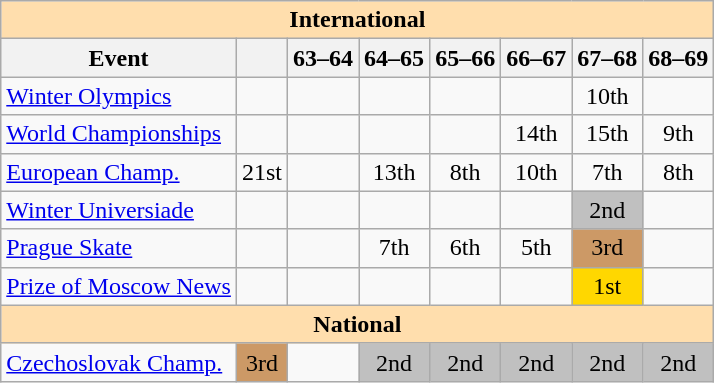<table class="wikitable" style="text-align:center">
<tr>
<th style="background-color: #ffdead; " colspan=8 align=center>International</th>
</tr>
<tr>
<th>Event</th>
<th></th>
<th>63–64</th>
<th>64–65</th>
<th>65–66</th>
<th>66–67</th>
<th>67–68</th>
<th>68–69</th>
</tr>
<tr>
<td align=left><a href='#'>Winter Olympics</a></td>
<td></td>
<td></td>
<td></td>
<td></td>
<td></td>
<td>10th</td>
<td></td>
</tr>
<tr>
<td align=left><a href='#'>World Championships</a></td>
<td></td>
<td></td>
<td></td>
<td></td>
<td>14th</td>
<td>15th</td>
<td>9th</td>
</tr>
<tr>
<td align=left><a href='#'>European Champ.</a></td>
<td>21st</td>
<td></td>
<td>13th</td>
<td>8th</td>
<td>10th</td>
<td>7th</td>
<td>8th</td>
</tr>
<tr>
<td align=left><a href='#'>Winter Universiade</a></td>
<td></td>
<td></td>
<td></td>
<td></td>
<td></td>
<td bgcolor=silver>2nd</td>
<td></td>
</tr>
<tr>
<td align=left><a href='#'>Prague Skate</a></td>
<td></td>
<td></td>
<td>7th</td>
<td>6th</td>
<td>5th</td>
<td bgcolor=cc9966>3rd</td>
<td></td>
</tr>
<tr>
<td align=left><a href='#'>Prize of Moscow News</a></td>
<td></td>
<td></td>
<td></td>
<td></td>
<td></td>
<td bgcolor=gold>1st</td>
<td></td>
</tr>
<tr>
<th style="background-color: #ffdead; " colspan=8 align=center>National</th>
</tr>
<tr>
<td align=left><a href='#'>Czechoslovak Champ.</a></td>
<td bgcolor=cc9966>3rd</td>
<td></td>
<td bgcolor=silver>2nd</td>
<td bgcolor=silver>2nd</td>
<td bgcolor=silver>2nd</td>
<td bgcolor=silver>2nd</td>
<td bgcolor=silver>2nd</td>
</tr>
</table>
